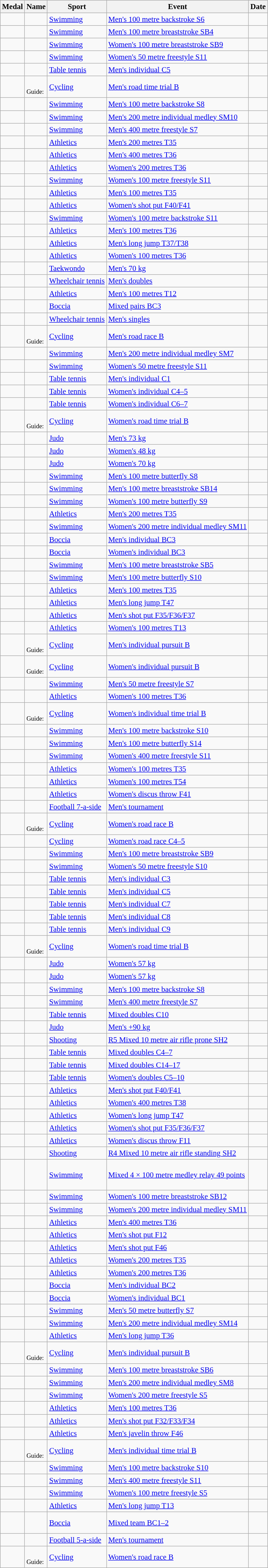<table class="wikitable sortable" style=font-size:95%>
<tr>
<th>Medal</th>
<th>Name</th>
<th>Sport</th>
<th>Event</th>
<th>Date</th>
</tr>
<tr>
<td></td>
<td></td>
<td><a href='#'>Swimming</a></td>
<td align=left><a href='#'>Men's 100 metre backstroke S6</a></td>
<td></td>
</tr>
<tr>
<td></td>
<td></td>
<td><a href='#'>Swimming</a></td>
<td align=left><a href='#'>Men's 100 metre breaststroke SB4</a></td>
<td></td>
</tr>
<tr>
<td></td>
<td></td>
<td><a href='#'>Swimming</a></td>
<td align=left><a href='#'>Women's 100 metre breaststroke SB9</a></td>
<td></td>
</tr>
<tr>
<td></td>
<td></td>
<td><a href='#'>Swimming</a></td>
<td align=left><a href='#'>Women's 50 metre freestyle S11</a></td>
<td></td>
</tr>
<tr>
<td></td>
<td></td>
<td><a href='#'>Table tennis</a></td>
<td align=left><a href='#'>Men's individual C5</a></td>
<td></td>
</tr>
<tr>
<td></td>
<td><br><small>Guide: </small></td>
<td><a href='#'>Cycling</a></td>
<td align=left><a href='#'>Men's road time trial B</a></td>
<td></td>
</tr>
<tr>
<td></td>
<td></td>
<td><a href='#'>Swimming</a></td>
<td align=left><a href='#'>Men's 100 metre backstroke S8</a></td>
<td></td>
</tr>
<tr>
<td></td>
<td></td>
<td><a href='#'>Swimming</a></td>
<td align=left><a href='#'>Men's 200 metre individual medley SM10</a></td>
<td></td>
</tr>
<tr>
<td></td>
<td></td>
<td><a href='#'>Swimming</a></td>
<td align=left><a href='#'>Men's 400 metre freestyle S7</a></td>
<td></td>
</tr>
<tr>
<td></td>
<td></td>
<td><a href='#'>Athletics</a></td>
<td align=left><a href='#'>Men's 200 metres T35</a></td>
<td></td>
</tr>
<tr>
<td></td>
<td></td>
<td><a href='#'>Athletics</a></td>
<td align=left><a href='#'>Men's 400 metres T36</a></td>
<td></td>
</tr>
<tr>
<td></td>
<td></td>
<td><a href='#'>Athletics</a></td>
<td align=left><a href='#'>Women's 200 metres T36</a></td>
<td></td>
</tr>
<tr>
<td></td>
<td></td>
<td><a href='#'>Swimming</a></td>
<td align=left><a href='#'>Women's 100 metre freestyle S11</a></td>
<td></td>
</tr>
<tr>
<td></td>
<td></td>
<td><a href='#'>Athletics</a></td>
<td align=left><a href='#'>Men's 100 metres T35</a></td>
<td></td>
</tr>
<tr>
<td></td>
<td></td>
<td><a href='#'>Athletics</a></td>
<td align=left><a href='#'>Women's shot put F40/F41</a></td>
<td></td>
</tr>
<tr>
<td></td>
<td></td>
<td><a href='#'>Swimming</a></td>
<td align=left><a href='#'>Women's 100 metre backstroke S11</a></td>
<td></td>
</tr>
<tr>
<td></td>
<td></td>
<td><a href='#'>Athletics</a></td>
<td align=left><a href='#'>Men's 100 metres T36</a></td>
<td></td>
</tr>
<tr>
<td></td>
<td></td>
<td><a href='#'>Athletics</a></td>
<td align=left><a href='#'>Men's long jump T37/T38</a></td>
<td></td>
</tr>
<tr>
<td></td>
<td></td>
<td><a href='#'>Athletics</a></td>
<td align=left><a href='#'>Women's 100 metres T36</a></td>
<td></td>
</tr>
<tr>
<td></td>
<td></td>
<td><a href='#'>Taekwondo</a></td>
<td align=left><a href='#'>Men's 70 kg</a></td>
<td></td>
</tr>
<tr>
<td></td>
<td><br></td>
<td><a href='#'>Wheelchair tennis</a></td>
<td align=left><a href='#'>Men's doubles</a></td>
<td></td>
</tr>
<tr>
<td></td>
<td></td>
<td><a href='#'>Athletics</a></td>
<td align=left><a href='#'>Men's 100 metres T12</a></td>
<td></td>
</tr>
<tr>
<td></td>
<td><br></td>
<td><a href='#'>Boccia</a></td>
<td align=left><a href='#'>Mixed pairs BC3</a></td>
<td></td>
</tr>
<tr>
<td></td>
<td></td>
<td><a href='#'>Wheelchair tennis</a></td>
<td align=left><a href='#'>Men's singles</a></td>
<td></td>
</tr>
<tr>
<td></td>
<td><br><small>Guide: </small></td>
<td><a href='#'>Cycling</a></td>
<td align=left><a href='#'>Men's road race B</a></td>
<td></td>
</tr>
<tr>
<td></td>
<td></td>
<td><a href='#'>Swimming</a></td>
<td align=left><a href='#'>Men's 200 metre individual medley SM7</a></td>
<td></td>
</tr>
<tr>
<td></td>
<td></td>
<td><a href='#'>Swimming</a></td>
<td align=left><a href='#'>Women's 50 metre freestyle S11</a></td>
<td></td>
</tr>
<tr>
<td></td>
<td></td>
<td><a href='#'>Table tennis</a></td>
<td align=left><a href='#'>Men's individual C1</a></td>
<td></td>
</tr>
<tr>
<td></td>
<td></td>
<td><a href='#'>Table tennis</a></td>
<td align=left><a href='#'>Women's individual C4–5</a></td>
<td></td>
</tr>
<tr>
<td></td>
<td></td>
<td><a href='#'>Table tennis</a></td>
<td align=left><a href='#'>Women's individual C6–7</a></td>
<td></td>
</tr>
<tr>
<td></td>
<td><br><small>Guide: </small></td>
<td><a href='#'>Cycling</a></td>
<td align=left><a href='#'>Women's road time trial B</a></td>
<td></td>
</tr>
<tr>
<td></td>
<td></td>
<td><a href='#'>Judo</a></td>
<td align=left><a href='#'>Men's 73 kg</a></td>
<td></td>
</tr>
<tr>
<td></td>
<td></td>
<td><a href='#'>Judo</a></td>
<td align=left><a href='#'>Women's 48 kg</a></td>
<td></td>
</tr>
<tr>
<td></td>
<td></td>
<td><a href='#'>Judo</a></td>
<td align=left><a href='#'>Women's 70 kg</a></td>
<td></td>
</tr>
<tr>
<td></td>
<td></td>
<td><a href='#'>Swimming</a></td>
<td align=left><a href='#'>Men's 100 metre butterfly S8</a></td>
<td></td>
</tr>
<tr>
<td></td>
<td></td>
<td><a href='#'>Swimming</a></td>
<td align=left><a href='#'>Men's 100 metre breaststroke SB14</a></td>
<td></td>
</tr>
<tr>
<td></td>
<td></td>
<td><a href='#'>Swimming</a></td>
<td align=left><a href='#'>Women's 100 metre butterfly S9</a></td>
<td></td>
</tr>
<tr>
<td></td>
<td></td>
<td><a href='#'>Athletics</a></td>
<td align=left><a href='#'>Men's 200 metres T35</a></td>
<td></td>
</tr>
<tr>
<td></td>
<td></td>
<td><a href='#'>Swimming</a></td>
<td align=left><a href='#'>Women's 200 metre individual medley SM11</a></td>
<td></td>
</tr>
<tr>
<td></td>
<td></td>
<td><a href='#'>Boccia</a></td>
<td align=left><a href='#'>Men's individual BC3</a></td>
<td></td>
</tr>
<tr>
<td></td>
<td></td>
<td><a href='#'>Boccia</a></td>
<td align=left><a href='#'>Women's individual BC3</a></td>
<td></td>
</tr>
<tr>
<td></td>
<td></td>
<td><a href='#'>Swimming</a></td>
<td align=left><a href='#'>Men's 100 metre breaststroke SB5</a></td>
<td></td>
</tr>
<tr>
<td></td>
<td></td>
<td><a href='#'>Swimming</a></td>
<td align=left><a href='#'>Men's 100 metre butterfly S10</a></td>
<td></td>
</tr>
<tr>
<td></td>
<td></td>
<td><a href='#'>Athletics</a></td>
<td align=left><a href='#'>Men's 100 metres T35</a></td>
<td></td>
</tr>
<tr>
<td></td>
<td></td>
<td><a href='#'>Athletics</a></td>
<td align=left><a href='#'>Men's long jump T47</a></td>
<td></td>
</tr>
<tr>
<td></td>
<td></td>
<td><a href='#'>Athletics</a></td>
<td align=left><a href='#'>Men's shot put F35/F36/F37</a></td>
<td></td>
</tr>
<tr>
<td></td>
<td></td>
<td><a href='#'>Athletics</a></td>
<td align=left><a href='#'>Women's 100 metres T13</a></td>
<td></td>
</tr>
<tr>
<td></td>
<td><br><small>Guide: </small></td>
<td><a href='#'>Cycling</a></td>
<td align=left><a href='#'>Men's individual pursuit B</a></td>
<td></td>
</tr>
<tr>
<td></td>
<td><br><small>Guide: </small></td>
<td><a href='#'>Cycling</a></td>
<td align=left><a href='#'>Women's individual pursuit B</a></td>
<td></td>
</tr>
<tr>
<td></td>
<td></td>
<td><a href='#'>Swimming</a></td>
<td align=left><a href='#'>Men's 50 metre freestyle S7</a></td>
<td></td>
</tr>
<tr>
<td></td>
<td></td>
<td><a href='#'>Athletics</a></td>
<td align=left><a href='#'>Women's 100 metres T36</a></td>
<td></td>
</tr>
<tr>
<td></td>
<td><br><small>Guide: </small></td>
<td><a href='#'>Cycling</a></td>
<td align=left><a href='#'>Women's individual time trial B</a></td>
<td></td>
</tr>
<tr>
<td></td>
<td></td>
<td><a href='#'>Swimming</a></td>
<td align=left><a href='#'>Men's 100 metre backstroke S10</a></td>
<td></td>
</tr>
<tr>
<td></td>
<td></td>
<td><a href='#'>Swimming</a></td>
<td align=left><a href='#'>Men's 100 metre butterfly S14</a></td>
<td></td>
</tr>
<tr>
<td></td>
<td></td>
<td><a href='#'>Swimming</a></td>
<td align=left><a href='#'>Women's 400 metre freestyle S11</a></td>
<td></td>
</tr>
<tr>
<td></td>
<td></td>
<td><a href='#'>Athletics</a></td>
<td align=left><a href='#'>Women's 100 metres T35</a></td>
<td></td>
</tr>
<tr>
<td></td>
<td></td>
<td><a href='#'>Athletics</a></td>
<td align=left><a href='#'>Women's 100 metres T54</a></td>
<td></td>
</tr>
<tr>
<td></td>
<td></td>
<td><a href='#'>Athletics</a></td>
<td align=left><a href='#'>Women's discus throw F41</a></td>
<td></td>
</tr>
<tr>
<td></td>
<td><br></td>
<td><a href='#'>Football 7-a-side</a></td>
<td align=left><a href='#'>Men's tournament</a></td>
<td></td>
</tr>
<tr>
<td></td>
<td><br><small>Guide: </small></td>
<td><a href='#'>Cycling</a></td>
<td align=left><a href='#'>Women's road race B</a></td>
<td></td>
</tr>
<tr>
<td></td>
<td></td>
<td><a href='#'>Cycling</a></td>
<td align=left><a href='#'>Women's road race C4–5</a></td>
<td></td>
</tr>
<tr>
<td></td>
<td></td>
<td><a href='#'>Swimming</a></td>
<td align=left><a href='#'>Men's 100 metre breaststroke SB9</a></td>
<td></td>
</tr>
<tr>
<td></td>
<td></td>
<td><a href='#'>Swimming</a></td>
<td align=left><a href='#'>Women's 50 metre freestyle S10</a></td>
<td></td>
</tr>
<tr>
<td></td>
<td></td>
<td><a href='#'>Table tennis</a></td>
<td align=left><a href='#'>Men's individual C3</a></td>
<td></td>
</tr>
<tr>
<td></td>
<td></td>
<td><a href='#'>Table tennis</a></td>
<td align=left><a href='#'>Men's individual C5</a></td>
<td></td>
</tr>
<tr>
<td></td>
<td></td>
<td><a href='#'>Table tennis</a></td>
<td align=left><a href='#'>Men's individual C7</a></td>
<td></td>
</tr>
<tr>
<td></td>
<td></td>
<td><a href='#'>Table tennis</a></td>
<td align=left><a href='#'>Men's individual C8</a></td>
<td></td>
</tr>
<tr>
<td></td>
<td></td>
<td><a href='#'>Table tennis</a></td>
<td align=left><a href='#'>Men's individual C9</a></td>
<td></td>
</tr>
<tr>
<td></td>
<td><br><small>Guide: </small></td>
<td><a href='#'>Cycling</a></td>
<td align=left><a href='#'>Women's road time trial B</a></td>
<td></td>
</tr>
<tr>
<td></td>
<td></td>
<td><a href='#'>Judo</a></td>
<td align=left><a href='#'>Women's 57 kg</a></td>
<td></td>
</tr>
<tr>
<td></td>
<td></td>
<td><a href='#'>Judo</a></td>
<td align=left><a href='#'>Women's 57 kg</a></td>
<td></td>
</tr>
<tr>
<td></td>
<td></td>
<td><a href='#'>Swimming</a></td>
<td align=left><a href='#'>Men's 100 metre backstroke S8</a></td>
<td></td>
</tr>
<tr>
<td></td>
<td></td>
<td><a href='#'>Swimming</a></td>
<td align=left><a href='#'>Men's 400 metre freestyle S7</a></td>
<td></td>
</tr>
<tr>
<td></td>
<td><br></td>
<td><a href='#'>Table tennis</a></td>
<td align=left><a href='#'>Mixed doubles C10</a></td>
<td></td>
</tr>
<tr>
<td></td>
<td></td>
<td><a href='#'>Judo</a></td>
<td align=left><a href='#'>Men's +90 kg</a></td>
<td></td>
</tr>
<tr>
<td></td>
<td></td>
<td><a href='#'>Shooting</a></td>
<td align=left><a href='#'>R5 Mixed 10 metre air rifle prone SH2</a></td>
<td></td>
</tr>
<tr>
<td></td>
<td><br></td>
<td><a href='#'>Table tennis</a></td>
<td align=left><a href='#'>Mixed doubles C4–7</a></td>
<td></td>
</tr>
<tr>
<td></td>
<td><br></td>
<td><a href='#'>Table tennis</a></td>
<td align=left><a href='#'>Mixed doubles C14–17</a></td>
<td></td>
</tr>
<tr>
<td></td>
<td><br></td>
<td><a href='#'>Table tennis</a></td>
<td align=left><a href='#'>Women's doubles C5–10</a></td>
<td></td>
</tr>
<tr>
<td></td>
<td></td>
<td><a href='#'>Athletics</a></td>
<td align=left><a href='#'>Men's shot put F40/F41</a></td>
<td></td>
</tr>
<tr>
<td></td>
<td></td>
<td><a href='#'>Athletics</a></td>
<td align=left><a href='#'>Women's 400 metres T38</a></td>
<td></td>
</tr>
<tr>
<td></td>
<td></td>
<td><a href='#'>Athletics</a></td>
<td align=left><a href='#'>Women's long jump T47</a></td>
<td></td>
</tr>
<tr>
<td></td>
<td></td>
<td><a href='#'>Athletics</a></td>
<td align=left><a href='#'>Women's shot put F35/F36/F37</a></td>
<td></td>
</tr>
<tr>
<td></td>
<td></td>
<td><a href='#'>Athletics</a></td>
<td align=left><a href='#'>Women's discus throw F11</a></td>
<td></td>
</tr>
<tr>
<td></td>
<td></td>
<td><a href='#'>Shooting</a></td>
<td align=left><a href='#'>R4 Mixed 10 metre air rifle standing SH2</a></td>
<td></td>
</tr>
<tr>
<td></td>
<td><br><br><br></td>
<td><a href='#'>Swimming</a></td>
<td align=left><a href='#'>Mixed 4 × 100 metre medley relay 49 points</a></td>
<td></td>
</tr>
<tr>
<td></td>
<td></td>
<td><a href='#'>Swimming</a></td>
<td align=left><a href='#'>Women's 100 metre breaststroke SB12</a></td>
<td></td>
</tr>
<tr>
<td></td>
<td></td>
<td><a href='#'>Swimming</a></td>
<td align=left><a href='#'>Women's 200 metre individual medley SM11</a></td>
<td></td>
</tr>
<tr>
<td></td>
<td></td>
<td><a href='#'>Athletics</a></td>
<td align=left><a href='#'>Men's 400 metres T36</a></td>
<td></td>
</tr>
<tr>
<td></td>
<td></td>
<td><a href='#'>Athletics</a></td>
<td align=left><a href='#'>Men's shot put F12</a></td>
<td></td>
</tr>
<tr>
<td></td>
<td></td>
<td><a href='#'>Athletics</a></td>
<td align=left><a href='#'>Men's shot put F46</a></td>
<td></td>
</tr>
<tr>
<td></td>
<td></td>
<td><a href='#'>Athletics</a></td>
<td align=left><a href='#'>Women's 200 metres T35</a></td>
<td></td>
</tr>
<tr>
<td></td>
<td></td>
<td><a href='#'>Athletics</a></td>
<td align=left><a href='#'>Women's 200 metres T36</a></td>
<td></td>
</tr>
<tr>
<td></td>
<td></td>
<td><a href='#'>Boccia</a></td>
<td align=left><a href='#'>Men's individual BC2</a></td>
<td></td>
</tr>
<tr>
<td></td>
<td></td>
<td><a href='#'>Boccia</a></td>
<td align=left><a href='#'>Women's individual BC1</a></td>
<td></td>
</tr>
<tr>
<td></td>
<td></td>
<td><a href='#'>Swimming</a></td>
<td align=left><a href='#'>Men's 50 metre butterfly S7</a></td>
<td></td>
</tr>
<tr>
<td></td>
<td></td>
<td><a href='#'>Swimming</a></td>
<td align=left><a href='#'>Men's 200 metre individual medley SM14</a></td>
<td></td>
</tr>
<tr>
<td></td>
<td></td>
<td><a href='#'>Athletics</a></td>
<td align=left><a href='#'>Men's long jump T36</a></td>
<td></td>
</tr>
<tr>
<td></td>
<td><br><small>Guide: </small></td>
<td><a href='#'>Cycling</a></td>
<td align=left><a href='#'>Men's individual pursuit B</a></td>
<td></td>
</tr>
<tr>
<td></td>
<td></td>
<td><a href='#'>Swimming</a></td>
<td align=left><a href='#'>Men's 100 metre breaststroke SB6</a></td>
<td></td>
</tr>
<tr>
<td></td>
<td></td>
<td><a href='#'>Swimming</a></td>
<td align=left><a href='#'>Men's 200 metre individual medley SM8</a></td>
<td></td>
</tr>
<tr>
<td></td>
<td></td>
<td><a href='#'>Swimming</a></td>
<td align=left><a href='#'>Women's 200 metre freestyle S5</a></td>
<td></td>
</tr>
<tr>
<td></td>
<td></td>
<td><a href='#'>Athletics</a></td>
<td align=left><a href='#'>Men's 100 metres T36</a></td>
<td></td>
</tr>
<tr>
<td></td>
<td></td>
<td><a href='#'>Athletics</a></td>
<td align=left><a href='#'>Men's shot put F32/F33/F34</a></td>
<td></td>
</tr>
<tr>
<td></td>
<td></td>
<td><a href='#'>Athletics</a></td>
<td align=left><a href='#'>Men's javelin throw F46</a></td>
<td></td>
</tr>
<tr>
<td></td>
<td><br><small>Guide: </small></td>
<td><a href='#'>Cycling</a></td>
<td align=left><a href='#'>Men's individual time trial B</a></td>
<td></td>
</tr>
<tr>
<td></td>
<td></td>
<td><a href='#'>Swimming</a></td>
<td align=left><a href='#'>Men's 100 metre backstroke S10</a></td>
<td></td>
</tr>
<tr>
<td></td>
<td></td>
<td><a href='#'>Swimming</a></td>
<td align=left><a href='#'>Men's 400 metre freestyle S11</a></td>
<td></td>
</tr>
<tr>
<td></td>
<td></td>
<td><a href='#'>Swimming</a></td>
<td align=left><a href='#'>Women's 100 metre freestyle S5</a></td>
<td></td>
</tr>
<tr>
<td></td>
<td></td>
<td><a href='#'>Athletics</a></td>
<td align=left><a href='#'>Men's long jump T13</a></td>
<td></td>
</tr>
<tr>
<td></td>
<td><br><br></td>
<td><a href='#'>Boccia</a></td>
<td align=left><a href='#'>Mixed team BC1–2</a></td>
<td></td>
</tr>
<tr>
<td></td>
<td><br></td>
<td><a href='#'>Football 5-a-side</a></td>
<td align=left><a href='#'>Men's tournament</a></td>
<td></td>
</tr>
<tr>
<td></td>
<td><br><small>Guide: </small></td>
<td><a href='#'>Cycling</a></td>
<td align=left><a href='#'>Women's road race B</a></td>
<td></td>
</tr>
</table>
